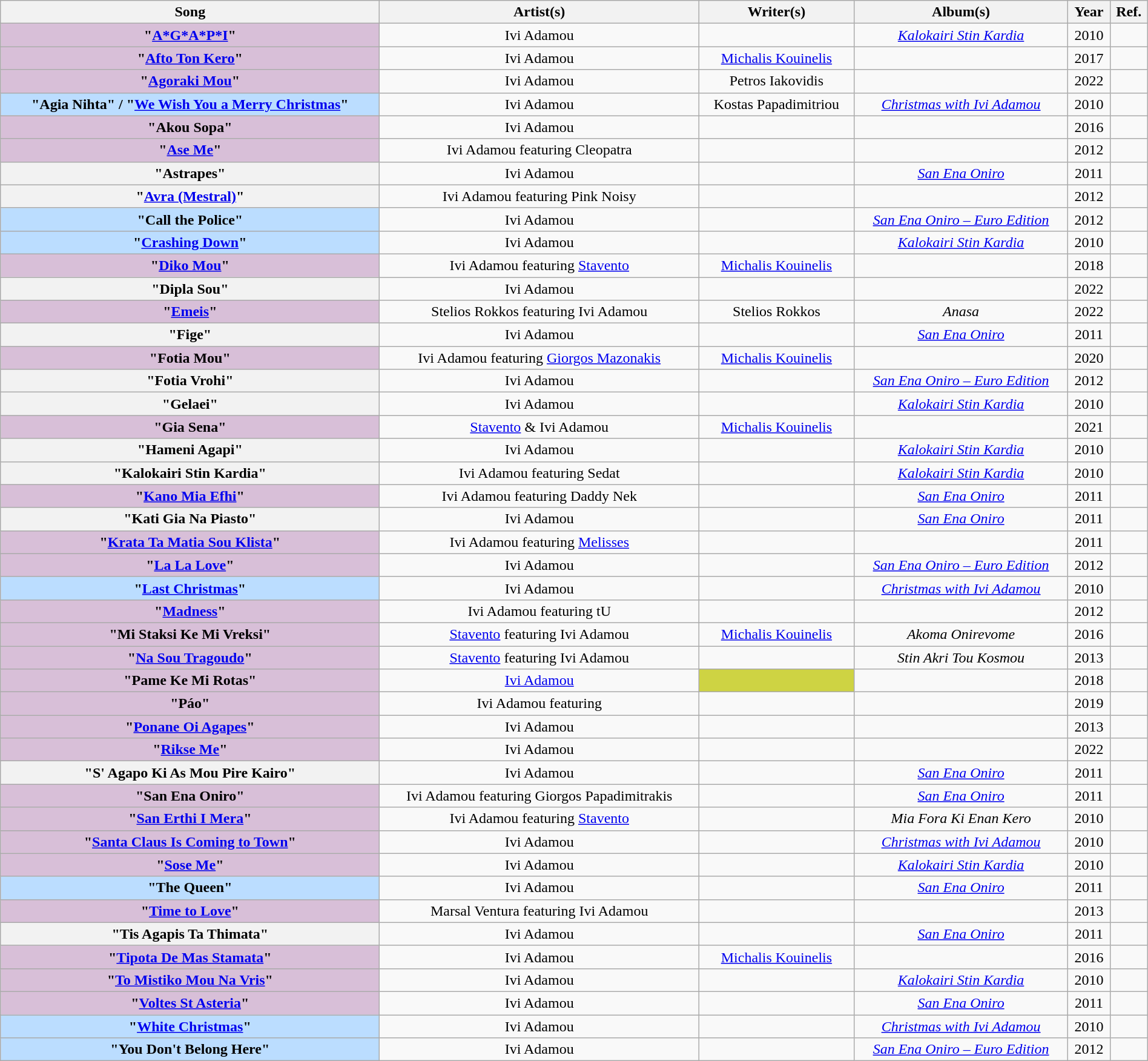<table class="wikitable sortable plainrowheaders" style="text-align:center; width: 100%">
<tr>
<th scope="col">Song</th>
<th scope="col">Artist(s)</th>
<th scope="col" class="unsortable">Writer(s)</th>
<th scope="col">Album(s)</th>
<th scope="col">Year</th>
<th scope="col" class="unsortable">Ref.</th>
</tr>
<tr>
<th scope="row" style="background-color:#D8BFD8"><span>"<a href='#'>A*G*A*P*I</a>" </span></th>
<td>Ivi Adamou</td>
<td></td>
<td><em><a href='#'>Kalokairi Stin Kardia</a></em></td>
<td>2010</td>
<td></td>
</tr>
<tr>
<th scope="row" style="background-color:#D8BFD8">"<a href='#'>Afto Ton Kero</a>" </th>
<td>Ivi Adamou</td>
<td><a href='#'>Michalis Kouinelis</a></td>
<td></td>
<td>2017</td>
<td></td>
</tr>
<tr>
<th scope="row" style="background-color:#D8BFD8">"<a href='#'>Agoraki Mou</a>" </th>
<td>Ivi Adamou</td>
<td>Petros Iakovidis</td>
<td></td>
<td>2022</td>
<td></td>
</tr>
<tr>
<th scope="row" style="background-color:#bbddff">"Agia Nihta" / "<a href='#'>We Wish You a Merry Christmas</a>" </th>
<td>Ivi Adamou</td>
<td>Kostas Papadimitriou</td>
<td><em><a href='#'>Christmas with Ivi Adamou</a></em></td>
<td>2010</td>
<td></td>
</tr>
<tr>
<th scope="row" style="background-color:#D8BFD8">"Akou Sopa" </th>
<td>Ivi Adamou</td>
<td></td>
<td></td>
<td>2016</td>
<td></td>
</tr>
<tr>
<th scope="row" style="background-color:#D8BFD8">"<a href='#'>Ase Me</a>" </th>
<td>Ivi Adamou featuring Cleopatra</td>
<td></td>
<td></td>
<td>2012</td>
<td></td>
</tr>
<tr>
<th scope="row">"Astrapes"</th>
<td>Ivi Adamou</td>
<td></td>
<td><em><a href='#'>San Ena Oniro</a></em></td>
<td>2011</td>
<td></td>
</tr>
<tr>
<th scope="row">"<a href='#'>Avra (Mestral)</a>"</th>
<td>Ivi Adamou featuring Pink Noisy</td>
<td></td>
<td></td>
<td>2012</td>
<td></td>
</tr>
<tr>
<th scope="row" style="background-color:#bbddff"><span>"Call the Police" </span></th>
<td>Ivi Adamou</td>
<td></td>
<td><em><a href='#'>San Ena Oniro – Euro Edition</a></em></td>
<td>2012</td>
<td></td>
</tr>
<tr>
<th scope="row" style="background-color:#bbddff">"<a href='#'>Crashing Down</a>" </th>
<td>Ivi Adamou</td>
<td></td>
<td><em><a href='#'>Kalokairi Stin Kardia</a></em></td>
<td>2010</td>
<td></td>
</tr>
<tr>
<th scope="row" style="background-color:#D8BFD8"><span>"<a href='#'>Diko Mou</a>" </span></th>
<td>Ivi Adamou featuring <a href='#'>Stavento</a></td>
<td><a href='#'>Michalis Kouinelis</a></td>
<td></td>
<td>2018</td>
<td></td>
</tr>
<tr>
<th scope="row">"Dipla Sou"</th>
<td>Ivi Adamou</td>
<td></td>
<td></td>
<td>2022</td>
<td></td>
</tr>
<tr>
<th scope="row" style="background-color:#D8BFD8"><span>"<a href='#'>Emeis</a>" </span></th>
<td>Stelios Rokkos featuring Ivi Adamou</td>
<td>Stelios Rokkos</td>
<td><em>Anasa</em></td>
<td>2022</td>
<td></td>
</tr>
<tr>
<th scope="row"><span>"Fige"</span></th>
<td>Ivi Adamou</td>
<td></td>
<td><em><a href='#'>San Ena Oniro</a></em></td>
<td>2011</td>
<td></td>
</tr>
<tr>
<th scope="row" style="background-color:#D8BFD8">"Fotia Mou" </th>
<td>Ivi Adamou featuring <a href='#'>Giorgos Mazonakis</a></td>
<td><a href='#'>Michalis Kouinelis</a></td>
<td></td>
<td>2020</td>
<td></td>
</tr>
<tr>
<th scope="row">"Fotia Vrohi"</th>
<td>Ivi Adamou</td>
<td></td>
<td><em><a href='#'>San Ena Oniro – Euro Edition</a></em></td>
<td>2012</td>
<td></td>
</tr>
<tr>
<th scope="row"><span>"Gelaei"</span></th>
<td>Ivi Adamou</td>
<td></td>
<td><em><a href='#'>Kalokairi Stin Kardia</a></em></td>
<td>2010</td>
<td></td>
</tr>
<tr>
<th scope="row" style="background-color:#D8BFD8">"Gia Sena" </th>
<td><a href='#'>Stavento</a> & Ivi Adamou</td>
<td><a href='#'>Michalis Kouinelis</a></td>
<td></td>
<td>2021</td>
<td></td>
</tr>
<tr>
<th scope="row"><span>"Hameni Agapi"</span></th>
<td>Ivi Adamou</td>
<td></td>
<td><em><a href='#'>Kalokairi Stin Kardia</a></em></td>
<td>2010</td>
<td></td>
</tr>
<tr>
<th scope="row"><span>"Kalokairi Stin Kardia"</span></th>
<td>Ivi Adamou featuring Sedat</td>
<td></td>
<td><em><a href='#'>Kalokairi Stin Kardia</a></em></td>
<td>2010</td>
<td></td>
</tr>
<tr>
<th scope="row" style="background-color:#D8BFD8">"<a href='#'>Kano Mia Efhi</a>" </th>
<td>Ivi Adamou featuring Daddy Nek</td>
<td></td>
<td><em><a href='#'>San Ena Oniro</a></em></td>
<td>2011</td>
<td></td>
</tr>
<tr>
<th scope="row">"Kati Gia Na Piasto"</th>
<td>Ivi Adamou</td>
<td></td>
<td><em><a href='#'>San Ena Oniro</a></em></td>
<td>2011</td>
<td></td>
</tr>
<tr>
<th scope="row" style="background-color:#D8BFD8">"<a href='#'>Krata Ta Matia Sou Klista</a>" </th>
<td>Ivi Adamou featuring <a href='#'>Melisses</a></td>
<td></td>
<td></td>
<td>2011</td>
<td></td>
</tr>
<tr>
<th scope="row" style="background-color:#D8BFD8"><span>"<a href='#'>La La Love</a>" </span></th>
<td>Ivi Adamou</td>
<td></td>
<td><em><a href='#'>San Ena Oniro – Euro Edition</a></em></td>
<td>2012</td>
<td></td>
</tr>
<tr>
<th scope="row" style="background-color:#bbddff">"<a href='#'>Last Christmas</a>" </th>
<td>Ivi Adamou</td>
<td></td>
<td><em><a href='#'>Christmas with Ivi Adamou</a></em></td>
<td>2010</td>
<td></td>
</tr>
<tr>
<th scope="row" style="background-color:#D8BFD8"><span>"<a href='#'>Madness</a>" </span></th>
<td>Ivi Adamou featuring tU</td>
<td></td>
<td></td>
<td>2012</td>
<td></td>
</tr>
<tr>
<th scope="row" style="background-color:#D8BFD8">"Mi Staksi Ke Mi Vreksi" </th>
<td><a href='#'>Stavento</a> featuring Ivi Adamou</td>
<td><a href='#'>Michalis Kouinelis</a></td>
<td><em>Akoma Onirevome</em></td>
<td>2016</td>
<td></td>
</tr>
<tr>
<th scope="row" style="background-color:#D8BFD8"><span>"<a href='#'>Na Sou Tragoudo</a>" </span></th>
<td><a href='#'>Stavento</a> featuring Ivi Adamou</td>
<td></td>
<td><em>Stin Akri Tou Kosmou</em></td>
<td>2013</td>
<td></td>
</tr>
<tr>
<th scope="row" style="background-color:#D8BFD8"><span>"Pame Ke Mi Rotas"</span> </th>
<td><a href='#'>Ivi Adamou</a></td>
<td style="background-color:#ced343"></td>
<td></td>
<td>2018</td>
<td></td>
</tr>
<tr>
<th scope="row" style="background-color:#D8BFD8">"Páo" </th>
<td>Ivi Adamou featuring </td>
<td></td>
<td></td>
<td>2019</td>
<td></td>
</tr>
<tr>
<th scope="row" style="background-color:#D8BFD8">"<a href='#'>Ponane Oi Agapes</a>" </th>
<td>Ivi Adamou</td>
<td></td>
<td></td>
<td>2013</td>
<td></td>
</tr>
<tr>
<th scope="row" style="background-color:#D8BFD8"><span>"<a href='#'>Rikse Me</a>" </span></th>
<td>Ivi Adamou</td>
<td></td>
<td></td>
<td>2022</td>
<td></td>
</tr>
<tr>
<th scope="row"><span>"S' Agapo Ki As Mou Pire Kairo"</span></th>
<td>Ivi Adamou</td>
<td></td>
<td><em><a href='#'>San Ena Oniro</a></em></td>
<td>2011</td>
<td></td>
</tr>
<tr>
<th scope="row" style="background-color:#D8BFD8">"San Ena Oniro" </th>
<td>Ivi Adamou featuring Giorgos Papadimitrakis</td>
<td></td>
<td><em><a href='#'>San Ena Oniro</a></em></td>
<td>2011</td>
<td></td>
</tr>
<tr>
<th scope="row" style="background-color:#D8BFD8">"<a href='#'>San Erthi I Mera</a>" </th>
<td>Ivi Adamou featuring <a href='#'>Stavento</a></td>
<td></td>
<td><em>Mia Fora Ki Enan Kero</em></td>
<td>2010</td>
<td></td>
</tr>
<tr>
<th scope="row" style="background-color:#D8BFD8">"<a href='#'>Santa Claus Is Coming to Town</a>" </th>
<td>Ivi Adamou</td>
<td></td>
<td><em><a href='#'>Christmas with Ivi Adamou</a></em></td>
<td>2010</td>
<td></td>
</tr>
<tr>
<th scope="row" style="background-color:#D8BFD8">"<a href='#'>Sose Me</a>" </th>
<td>Ivi Adamou</td>
<td></td>
<td><em><a href='#'>Kalokairi Stin Kardia</a></em></td>
<td>2010</td>
<td></td>
</tr>
<tr>
<th scope="row" style="background-color:#bbddff"><span>"The Queen" </span></th>
<td>Ivi Adamou</td>
<td></td>
<td><em><a href='#'>San Ena Oniro</a></em></td>
<td>2011</td>
<td></td>
</tr>
<tr>
<th scope="row" style="background-color:#D8BFD8">"<a href='#'>Time to Love</a>" </th>
<td>Marsal Ventura featuring Ivi Adamou</td>
<td></td>
<td></td>
<td>2013</td>
<td></td>
</tr>
<tr>
<th scope="row">"Tis Agapis Ta Thimata"</th>
<td>Ivi Adamou</td>
<td></td>
<td><em><a href='#'>San Ena Oniro</a></em></td>
<td>2011</td>
<td></td>
</tr>
<tr>
<th scope="row" style="background-color:#D8BFD8">"<a href='#'>Tipota De Mas Stamata</a>" </th>
<td>Ivi Adamou</td>
<td><a href='#'>Michalis Kouinelis</a></td>
<td></td>
<td>2016</td>
<td></td>
</tr>
<tr>
<th scope="row" style="background-color:#D8BFD8">"<a href='#'>To Mistiko Mou Na Vris</a>" </th>
<td>Ivi Adamou</td>
<td></td>
<td><em><a href='#'>Kalokairi Stin Kardia</a></em></td>
<td>2010</td>
<td></td>
</tr>
<tr>
<th scope="row" style="background-color:#D8BFD8"><span>"<a href='#'>Voltes St Asteria</a>" </span></th>
<td>Ivi Adamou</td>
<td></td>
<td><em><a href='#'>San Ena Oniro</a></em></td>
<td>2011</td>
<td></td>
</tr>
<tr>
<th scope="row" style="background-color:#bbddff"><span>"<a href='#'>White Christmas</a>" </span></th>
<td>Ivi Adamou</td>
<td></td>
<td><em><a href='#'>Christmas with Ivi Adamou</a></em></td>
<td>2010</td>
<td></td>
</tr>
<tr>
<th scope="row" style="background-color:#bbddff"><span>"You Don't Belong Here" </span></th>
<td>Ivi Adamou</td>
<td></td>
<td><em><a href='#'>San Ena Oniro – Euro Edition</a></em></td>
<td>2012</td>
<td></td>
</tr>
</table>
